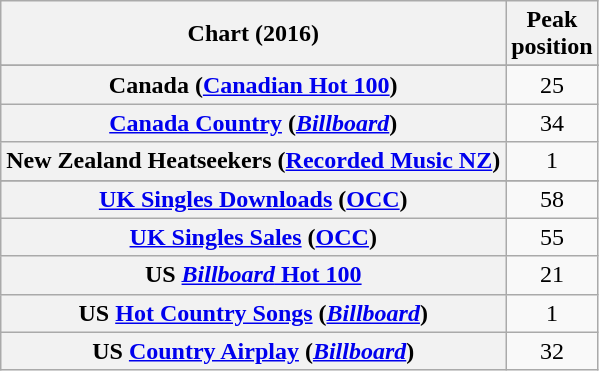<table class="wikitable sortable plainrowheaders" style="text-align:center">
<tr>
<th scope="col">Chart (2016)</th>
<th scope="col">Peak<br> position</th>
</tr>
<tr>
</tr>
<tr>
<th scope="row">Canada (<a href='#'>Canadian Hot 100</a>)</th>
<td>25</td>
</tr>
<tr>
<th scope="row"><a href='#'>Canada Country</a> (<em><a href='#'>Billboard</a></em>)</th>
<td>34</td>
</tr>
<tr>
<th scope="row">New Zealand Heatseekers (<a href='#'>Recorded Music NZ</a>)</th>
<td>1</td>
</tr>
<tr>
</tr>
<tr>
<th scope="row"><a href='#'>UK Singles Downloads</a> (<a href='#'>OCC</a>)</th>
<td>58</td>
</tr>
<tr>
<th scope="row"><a href='#'>UK Singles Sales</a> (<a href='#'>OCC</a>)</th>
<td>55</td>
</tr>
<tr>
<th scope="row">US <a href='#'><em>Billboard</em> Hot 100</a></th>
<td>21</td>
</tr>
<tr>
<th scope="row">US <a href='#'>Hot Country Songs</a> (<a href='#'><em>Billboard</em></a>)</th>
<td>1</td>
</tr>
<tr>
<th scope="row">US <a href='#'>Country Airplay</a> (<a href='#'><em>Billboard</em></a>)</th>
<td>32</td>
</tr>
</table>
